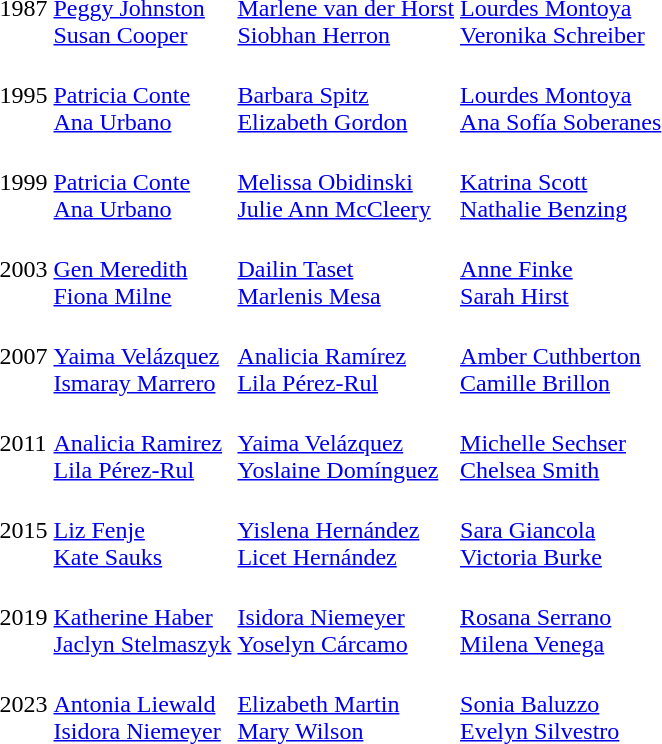<table>
<tr>
<td>1987</td>
<td><br><a href='#'>Peggy Johnston</a><br><a href='#'>Susan Cooper</a></td>
<td><br><a href='#'>Marlene van der Horst</a><br><a href='#'>Siobhan Herron</a></td>
<td><br><a href='#'>Lourdes Montoya</a><br><a href='#'>Veronika Schreiber</a></td>
</tr>
<tr>
<td>1995</td>
<td><br><a href='#'>Patricia Conte</a><br> <a href='#'>Ana Urbano</a></td>
<td><br><a href='#'>Barbara Spitz</a><br><a href='#'>Elizabeth Gordon</a></td>
<td><br><a href='#'>Lourdes Montoya</a><br><a href='#'>Ana Sofía Soberanes</a></td>
</tr>
<tr>
<td>1999</td>
<td><br><a href='#'>Patricia Conte</a><br> <a href='#'>Ana Urbano</a></td>
<td><br><a href='#'>Melissa Obidinski</a><br> <a href='#'>Julie Ann McCleery</a></td>
<td><br><a href='#'>Katrina Scott</a><br> <a href='#'>Nathalie Benzing</a></td>
</tr>
<tr>
<td>2003</td>
<td><br><a href='#'>Gen Meredith</a><br> <a href='#'>Fiona Milne</a></td>
<td><br><a href='#'>Dailin Taset</a><br> <a href='#'>Marlenis Mesa</a></td>
<td> <br><a href='#'>Anne Finke</a><br> <a href='#'>Sarah Hirst</a></td>
</tr>
<tr>
<td>2007</td>
<td><br><a href='#'>Yaima Velázquez</a><br><a href='#'>Ismaray Marrero</a></td>
<td><br><a href='#'>Analicia Ramírez</a><br><a href='#'>Lila Pérez-Rul</a></td>
<td><br><a href='#'>Amber Cuthberton</a><br><a href='#'>Camille Brillon</a></td>
</tr>
<tr>
<td>2011<br></td>
<td><br><a href='#'>Analicia Ramirez</a><br> <a href='#'>Lila Pérez-Rul</a></td>
<td><br><a href='#'>Yaima Velázquez</a><br> <a href='#'>Yoslaine Domínguez</a></td>
<td> <br><a href='#'>Michelle Sechser</a><br> <a href='#'>Chelsea Smith</a></td>
</tr>
<tr>
<td>2015<br></td>
<td><br><a href='#'>Liz Fenje</a><br><a href='#'>Kate Sauks</a></td>
<td><br><a href='#'>Yislena Hernández</a><br><a href='#'>Licet Hernández</a></td>
<td><br><a href='#'>Sara Giancola</a><br><a href='#'>Victoria Burke</a></td>
</tr>
<tr>
<td>2019<br></td>
<td><br><a href='#'>Katherine Haber</a><br><a href='#'>Jaclyn Stelmaszyk</a></td>
<td><br><a href='#'>Isidora Niemeyer</a><br><a href='#'>Yoselyn Cárcamo</a></td>
<td><br><a href='#'>Rosana Serrano</a><br><a href='#'>Milena Venega</a></td>
</tr>
<tr>
<td>2023<br></td>
<td><br><a href='#'>Antonia Liewald</a><br><a href='#'>Isidora Niemeyer</a></td>
<td><br><a href='#'>Elizabeth Martin</a><br><a href='#'>Mary Wilson</a></td>
<td><br><a href='#'>Sonia Baluzzo</a><br><a href='#'>Evelyn Silvestro</a></td>
</tr>
</table>
